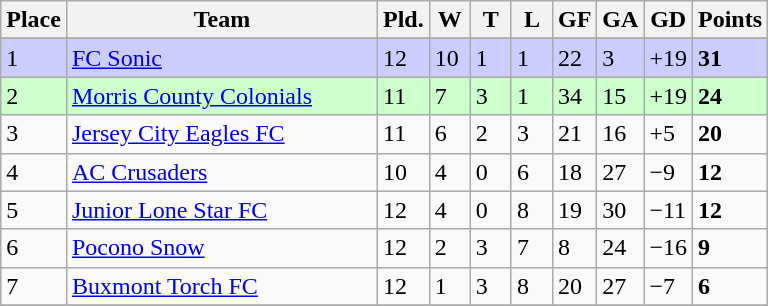<table class="wikitable">
<tr>
<th>Place</th>
<th width="200">Team</th>
<th width="20">Pld.</th>
<th width="20">W</th>
<th width="20">T</th>
<th width="20">L</th>
<th width="20">GF</th>
<th width="20">GA</th>
<th width="25">GD</th>
<th>Points</th>
</tr>
<tr>
</tr>
<tr bgcolor=#CCCCFF>
<td>1</td>
<td><a href='#'>FC Sonic</a></td>
<td>12</td>
<td>10</td>
<td>1</td>
<td>1</td>
<td>22</td>
<td>3</td>
<td>+19</td>
<td><strong>31</strong></td>
</tr>
<tr>
</tr>
<tr bgcolor=#CCFFCC>
<td>2</td>
<td><a href='#'>Morris County Colonials</a></td>
<td>11</td>
<td>7</td>
<td>3</td>
<td>1</td>
<td>34</td>
<td>15</td>
<td>+19</td>
<td><strong>24</strong></td>
</tr>
<tr>
<td>3</td>
<td><a href='#'>Jersey City Eagles FC</a></td>
<td>11</td>
<td>6</td>
<td>2</td>
<td>3</td>
<td>21</td>
<td>16</td>
<td>+5</td>
<td><strong>20</strong></td>
</tr>
<tr>
<td>4</td>
<td><a href='#'>AC Crusaders</a></td>
<td>10</td>
<td>4</td>
<td>0</td>
<td>6</td>
<td>18</td>
<td>27</td>
<td>−9</td>
<td><strong>12</strong></td>
</tr>
<tr>
<td>5</td>
<td><a href='#'>Junior Lone Star FC</a></td>
<td>12</td>
<td>4</td>
<td>0</td>
<td>8</td>
<td>19</td>
<td>30</td>
<td>−11</td>
<td><strong>12</strong></td>
</tr>
<tr>
<td>6</td>
<td><a href='#'>Pocono Snow</a></td>
<td>12</td>
<td>2</td>
<td>3</td>
<td>7</td>
<td>8</td>
<td>24</td>
<td>−16</td>
<td><strong>9</strong></td>
</tr>
<tr>
<td>7</td>
<td><a href='#'>Buxmont Torch FC</a></td>
<td>12</td>
<td>1</td>
<td>3</td>
<td>8</td>
<td>20</td>
<td>27</td>
<td>−7</td>
<td><strong>6</strong></td>
</tr>
<tr>
</tr>
</table>
